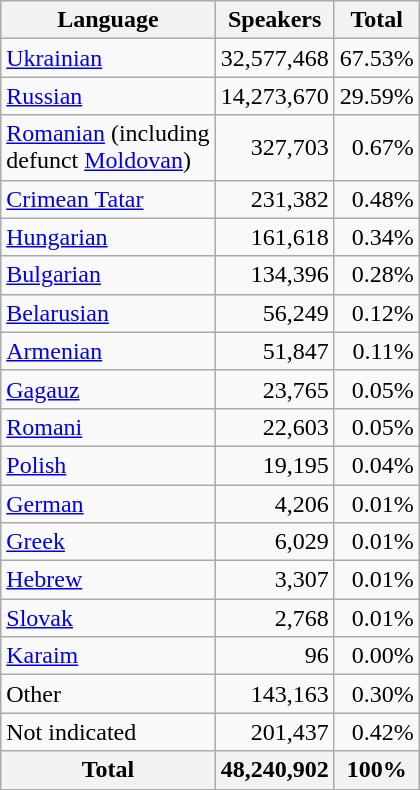<table class="wikitable sortable" style="text-align:right">
<tr>
<th>Language</th>
<th>Speakers</th>
<th>Total</th>
</tr>
<tr>
<td align="left"><a href='#'>Ukrainian</a></td>
<td>32,577,468</td>
<td>67.53%</td>
</tr>
<tr>
<td align="left"><a href='#'>Russian</a></td>
<td>14,273,670</td>
<td>29.59%</td>
</tr>
<tr>
<td align="left"><a href='#'>Romanian</a> (including<br>defunct <a href='#'>Moldovan</a>)</td>
<td>327,703</td>
<td>0.67%</td>
</tr>
<tr>
<td align="left"><a href='#'>Crimean Tatar</a></td>
<td>231,382</td>
<td>0.48%</td>
</tr>
<tr>
<td align="left"><a href='#'>Hungarian</a></td>
<td>161,618</td>
<td>0.34%</td>
</tr>
<tr>
<td align="left"><a href='#'>Bulgarian</a></td>
<td>134,396</td>
<td>0.28%</td>
</tr>
<tr>
<td align="left"><a href='#'>Belarusian</a></td>
<td>56,249</td>
<td>0.12%</td>
</tr>
<tr>
<td align="left"><a href='#'>Armenian</a></td>
<td>51,847</td>
<td>0.11%</td>
</tr>
<tr>
<td align="left"><a href='#'>Gagauz</a></td>
<td>23,765</td>
<td>0.05%</td>
</tr>
<tr>
<td align="left"><a href='#'>Romani</a></td>
<td>22,603</td>
<td>0.05%</td>
</tr>
<tr>
<td align="left"><a href='#'>Polish</a></td>
<td>19,195</td>
<td>0.04%</td>
</tr>
<tr>
<td align="left"><a href='#'>German</a></td>
<td>4,206</td>
<td>0.01%</td>
</tr>
<tr>
<td align="left"><a href='#'>Greek</a></td>
<td>6,029</td>
<td>0.01%</td>
</tr>
<tr>
<td align="left"><a href='#'>Hebrew</a></td>
<td>3,307</td>
<td>0.01%</td>
</tr>
<tr>
<td align="left"><a href='#'>Slovak</a></td>
<td>2,768</td>
<td>0.01%</td>
</tr>
<tr>
<td align="left"><a href='#'>Karaim</a></td>
<td>96</td>
<td>0.00%</td>
</tr>
<tr>
<td align="left">Other</td>
<td>143,163</td>
<td>0.30%</td>
</tr>
<tr>
<td align="left">Not indicated</td>
<td>201,437</td>
<td>0.42%</td>
</tr>
<tr>
<th><strong>Total</strong></th>
<th>48,240,902</th>
<th align="right">100%</th>
</tr>
</table>
